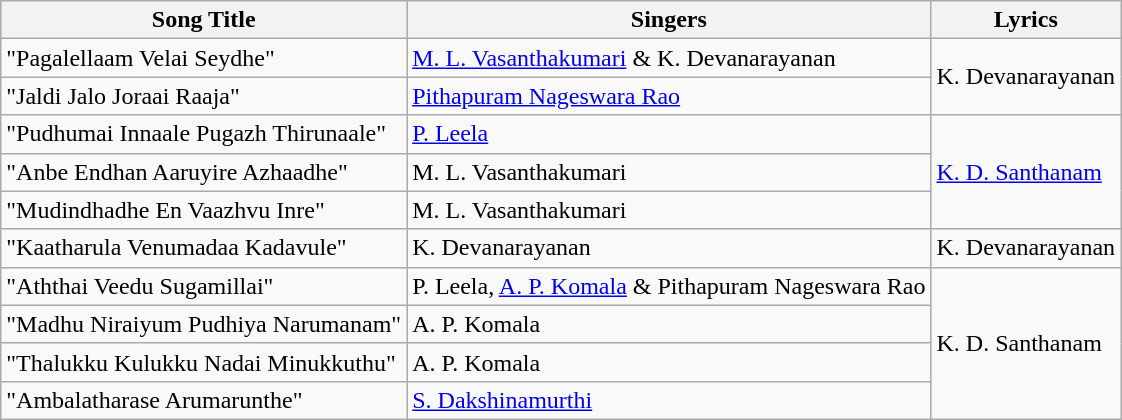<table class="wikitable">
<tr>
<th>Song Title</th>
<th>Singers</th>
<th>Lyrics</th>
</tr>
<tr>
<td>"Pagalellaam Velai Seydhe"</td>
<td><a href='#'>M. L. Vasanthakumari</a> &  K. Devanarayanan</td>
<td rowspan="2">K. Devanarayanan</td>
</tr>
<tr>
<td>"Jaldi Jalo Joraai Raaja"</td>
<td><a href='#'>Pithapuram Nageswara Rao</a></td>
</tr>
<tr>
<td>"Pudhumai Innaale Pugazh Thirunaale"</td>
<td><a href='#'>P. Leela</a></td>
<td rowspan="3"><a href='#'>K. D. Santhanam</a></td>
</tr>
<tr>
<td>"Anbe Endhan Aaruyire Azhaadhe"</td>
<td>M. L. Vasanthakumari</td>
</tr>
<tr>
<td>"Mudindhadhe En Vaazhvu Inre"</td>
<td>M. L. Vasanthakumari</td>
</tr>
<tr>
<td>"Kaatharula Venumadaa Kadavule"</td>
<td>K. Devanarayanan</td>
<td>K. Devanarayanan</td>
</tr>
<tr>
<td>"Aththai Veedu Sugamillai"</td>
<td>P. Leela, <a href='#'>A. P. Komala</a> & Pithapuram  Nageswara Rao</td>
<td rowspan="4">K. D. Santhanam</td>
</tr>
<tr>
<td>"Madhu Niraiyum Pudhiya Narumanam"</td>
<td>A. P. Komala</td>
</tr>
<tr>
<td>"Thalukku Kulukku Nadai Minukkuthu"</td>
<td>A. P. Komala</td>
</tr>
<tr>
<td>"Ambalatharase Arumarunthe"</td>
<td><a href='#'>S. Dakshinamurthi</a></td>
</tr>
</table>
